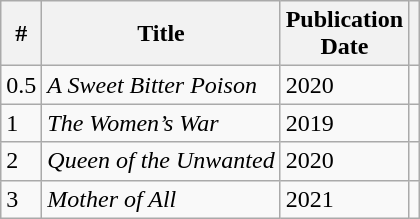<table class="wikitable">
<tr>
<th>#</th>
<th>Title</th>
<th>Publication<br>Date</th>
<th></th>
</tr>
<tr>
<td>0.5</td>
<td><em>A Sweet Bitter Poison</em></td>
<td>2020</td>
<td></td>
</tr>
<tr>
<td>1</td>
<td><em>The Women’s War</em></td>
<td>2019</td>
<td></td>
</tr>
<tr>
<td>2</td>
<td><em>Queen of the Unwanted</em></td>
<td>2020</td>
<td></td>
</tr>
<tr>
<td>3</td>
<td><em>Mother of All</em></td>
<td>2021</td>
<td></td>
</tr>
</table>
